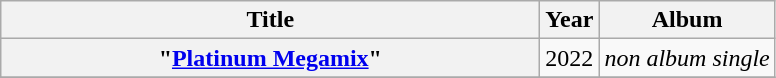<table class="wikitable plainrowheaders" style="text-align:center;">
<tr>
<th scope="col" style="width:22em;">Title</th>
<th scope="col">Year</th>
<th scope="col">Album</th>
</tr>
<tr>
<th scope="row">"<a href='#'>Platinum Megamix</a>"</th>
<td>2022</td>
<td><em>non album single</em></td>
</tr>
<tr>
</tr>
</table>
